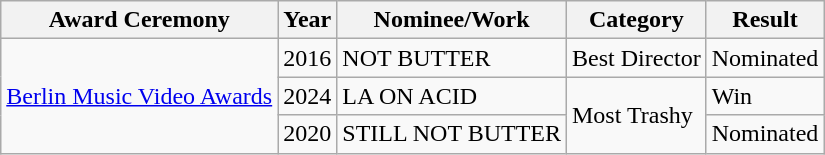<table class="wikitable">
<tr>
<th>Award Ceremony</th>
<th>Year</th>
<th>Nominee/Work</th>
<th>Category</th>
<th>Result</th>
</tr>
<tr>
<td rowspan="3"><a href='#'>Berlin Music Video Awards</a></td>
<td>2016</td>
<td>NOT BUTTER</td>
<td>Best Director</td>
<td>Nominated</td>
</tr>
<tr>
<td>2024</td>
<td>LA ON ACID</td>
<td rowspan="2">Most Trashy</td>
<td>Win</td>
</tr>
<tr>
<td>2020</td>
<td>STILL NOT BUTTER</td>
<td>Nominated</td>
</tr>
</table>
